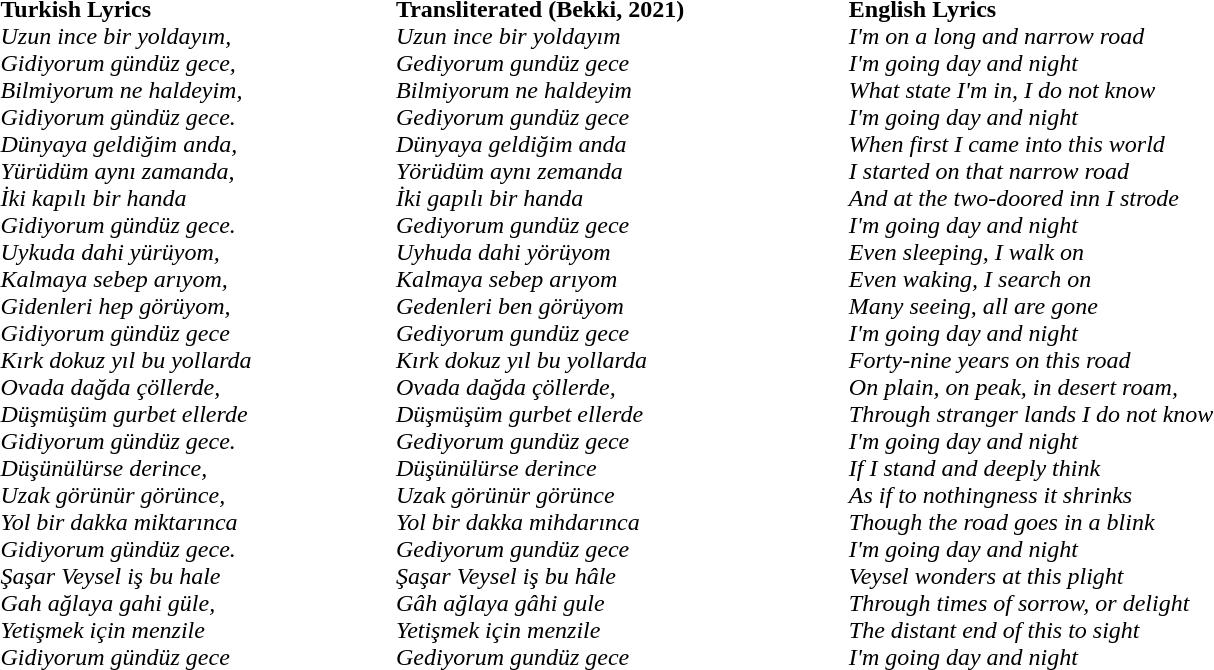<table width="75%">
<tr>
<td><strong>Turkish Lyrics</strong><br><em>Uzun ince bir yoldayım,</em><br><em>Gidiyorum gündüz gece,</em><br><em>Bilmiyorum ne haldeyim,</em><br><em>Gidiyorum gündüz gece.</em><br><em>Dünyaya geldiğim anda,</em><br><em>Yürüdüm aynı zamanda,</em><br><em>İki kapılı bir handa</em><br><em>Gidiyorum gündüz gece.</em><br><em>Uykuda dahi yürüyom,</em><br><em>Kalmaya sebep arıyom,</em><br><em>Gidenleri hep görüyom,</em><br><em>Gidiyorum gündüz gece</em><br><em>Kırk dokuz yıl bu yollarda</em><br><em>Ovada dağda çöllerde,</em><br><em>Düşmüşüm gurbet ellerde</em><br><em>Gidiyorum gündüz gece.</em><br><em>Düşünülürse derince,</em><br><em>Uzak görünür görünce,</em><br><em>Yol bir dakka miktarınca</em><br><em>Gidiyorum gündüz gece.</em><br><em>Şaşar Veysel iş bu hale</em><br><em>Gah ağlaya gahi güle,</em><br><em>Yetişmek için menzile</em><br><em>Gidiyorum gündüz gece</em><br></td>
<td><strong>Transliterated (Bekki, 2021)</strong><br><em>Uzun ince bir yoldayım</em><br><em>Gediyorum gundüz gece</em><br><em>Bilmiyorum ne haldeyim</em><br><em>Gediyorum gundüz gece</em><br><em>Dünyaya geldiğim anda</em><br><em>Yörüdüm aynı zemanda</em><br><em>İki gapılı bir handa</em><br><em>Gediyorum gundüz gece</em><br><em>Uyhuda dahi yörüyom</em><br><em>Kalmaya sebep arıyom</em><br><em>Gedenleri ben görüyom</em><br><em>Gediyorum gundüz gece</em><br><em>Kırk dokuz yıl bu yollarda</em><br><em>Ovada dağda çöllerde,</em><br><em>Düşmüşüm gurbet ellerde</em><br><em>Gediyorum gundüz gece</em><br><em>Düşünülürse derince</em><br><em>Uzak görünür görünce</em><br><em>Yol bir dakka mihdarınca</em><br><em>Gediyorum gundüz gece</em><br><em>Şaşar Veysel iş bu hâle</em><br><em>Gâh ağlaya gâhi gule</em><br><em>Yetişmek için menzile</em><br><em>Gediyorum gundüz gece</em><br></td>
<td><strong>English Lyrics</strong><br><em>I'm on a long and narrow road</em><br><em>I'm going day and night</em><br><em>What state I'm in, I do not know</em><br><em>I'm going day and night</em><br><em>When first I came into this world</em><br><em>I started on that narrow road</em><br><em>And at the two-doored inn I strode</em><br><em>I'm going day and night</em><br><em>Even sleeping, I walk on</em><br><em>Even waking, I search on</em><br><em>Many seeing, all are gone</em><br><em>I'm going day and night</em><br><em>Forty-nine years on this road</em><br><em>On plain, on peak, in desert roam,</em><br><em>Through stranger lands I do not know</em><br><em>I'm going day and night</em><br><em>If I stand and deeply think</em><br><em>As if to nothingness it shrinks</em><br><em>Though the road goes in a blink</em><br><em>I'm going day and night</em><br><em>Veysel wonders at this plight</em><br><em>Through times of sorrow, or delight</em><br><em>The distant end of this to sight</em><br><em>I'm going day and night</em><br></td>
</tr>
</table>
